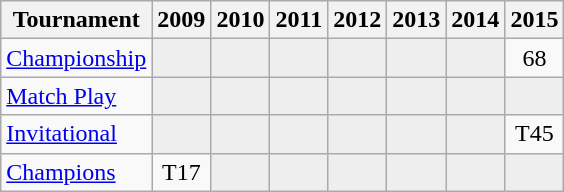<table class="wikitable" style="text-align:center;">
<tr>
<th>Tournament</th>
<th>2009</th>
<th>2010</th>
<th>2011</th>
<th>2012</th>
<th>2013</th>
<th>2014</th>
<th>2015</th>
</tr>
<tr>
<td align="left"><a href='#'>Championship</a></td>
<td style="background:#eeeeee;"></td>
<td style="background:#eeeeee;"></td>
<td style="background:#eeeeee;"></td>
<td style="background:#eeeeee;"></td>
<td style="background:#eeeeee;"></td>
<td style="background:#eeeeee;"></td>
<td>68</td>
</tr>
<tr>
<td align="left"><a href='#'>Match Play</a></td>
<td style="background:#eeeeee;"></td>
<td style="background:#eeeeee;"></td>
<td style="background:#eeeeee;"></td>
<td style="background:#eeeeee;"></td>
<td style="background:#eeeeee;"></td>
<td style="background:#eeeeee;"></td>
<td style="background:#eeeeee;"></td>
</tr>
<tr>
<td align="left"><a href='#'>Invitational</a></td>
<td style="background:#eeeeee;"></td>
<td style="background:#eeeeee;"></td>
<td style="background:#eeeeee;"></td>
<td style="background:#eeeeee;"></td>
<td style="background:#eeeeee;"></td>
<td style="background:#eeeeee;"></td>
<td>T45</td>
</tr>
<tr>
<td align="left"><a href='#'>Champions</a></td>
<td>T17</td>
<td style="background:#eeeeee;"></td>
<td style="background:#eeeeee;"></td>
<td style="background:#eeeeee;"></td>
<td style="background:#eeeeee;"></td>
<td style="background:#eeeeee;"></td>
<td style="background:#eeeeee;"></td>
</tr>
</table>
